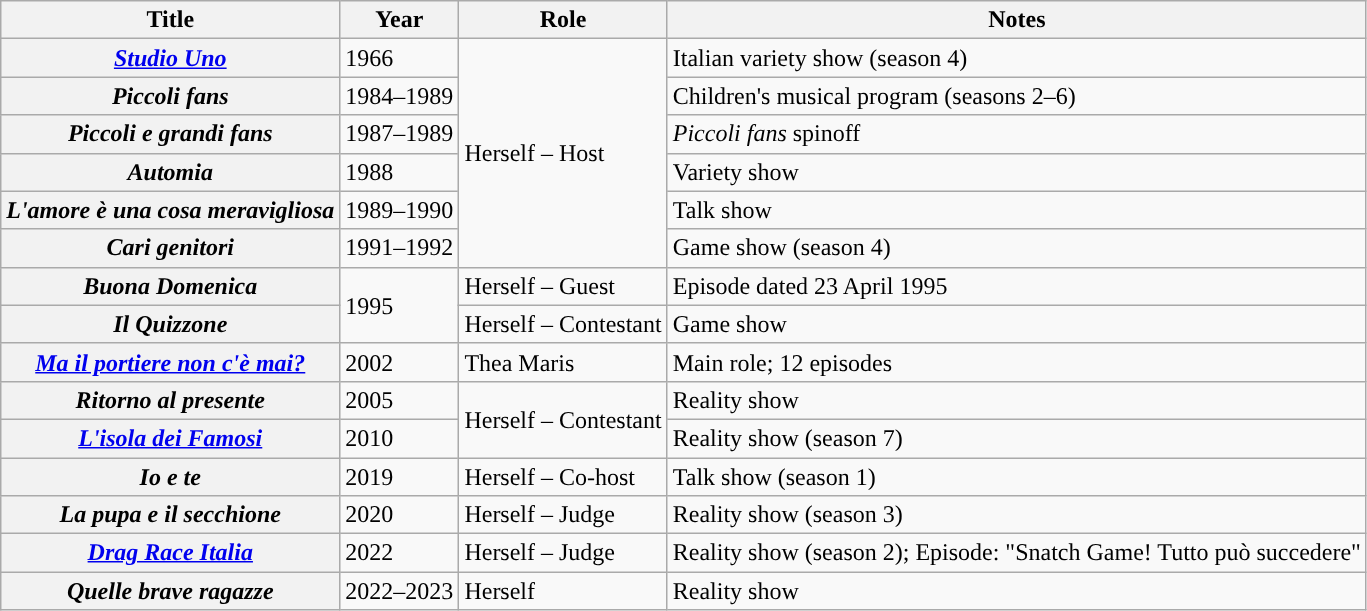<table class="wikitable plainrowheaders" style="text-align:left;">
<tr>
<th style="text-align:center">Title</th>
<th style="text-align:center">Year</th>
<th style="text-align:center">Role</th>
<th style="text-align:center">Notes</th>
</tr>
<tr>
<th scope="row"><em><a href='#'>Studio Uno</a></em></th>
<td>1966</td>
<td rowspan="6">Herself – Host</td>
<td>Italian variety show (season 4)</td>
</tr>
<tr>
<th scope="row"><em>Piccoli fans</em></th>
<td>1984–1989</td>
<td>Children's musical program (seasons 2–6)</td>
</tr>
<tr>
<th scope="row"><em>Piccoli e grandi fans</em></th>
<td>1987–1989</td>
<td><em>Piccoli fans</em> spinoff</td>
</tr>
<tr>
<th scope="row"><em>Automia</em></th>
<td>1988</td>
<td>Variety show</td>
</tr>
<tr>
<th scope="row"><em>L'amore è una cosa meravigliosa</em></th>
<td>1989–1990</td>
<td>Talk show</td>
</tr>
<tr>
<th scope="row"><em>Cari genitori</em></th>
<td>1991–1992</td>
<td>Game show (season 4)</td>
</tr>
<tr>
<th scope="row"><em>Buona Domenica</em></th>
<td rowspan="2">1995</td>
<td>Herself – Guest</td>
<td>Episode dated 23 April 1995</td>
</tr>
<tr>
<th scope="row"><em>Il Quizzone</em></th>
<td>Herself – Contestant</td>
<td>Game show</td>
</tr>
<tr>
<th scope="row"><em><a href='#'>Ma il portiere non c'è mai?</a></em></th>
<td>2002</td>
<td>Thea Maris</td>
<td>Main role; 12 episodes</td>
</tr>
<tr>
<th scope="row"><em>Ritorno al presente</em></th>
<td>2005</td>
<td rowspan="2">Herself – Contestant</td>
<td>Reality show</td>
</tr>
<tr>
<th scope="row"><em><a href='#'>L'isola dei Famosi</a></em></th>
<td>2010</td>
<td>Reality show (season 7)</td>
</tr>
<tr>
<th scope="row"><em>Io e te</em></th>
<td>2019</td>
<td>Herself – Co-host</td>
<td>Talk show (season 1)</td>
</tr>
<tr>
<th scope="row"><em>La pupa e il secchione</em></th>
<td>2020</td>
<td>Herself – Judge</td>
<td>Reality show (season 3)</td>
</tr>
<tr>
<th scope="row"><em><a href='#'>Drag Race Italia</a></em></th>
<td>2022</td>
<td>Herself – Judge</td>
<td>Reality show (season 2); Episode: "Snatch Game! Tutto può succedere"</td>
</tr>
<tr>
<th scope="row"><em>Quelle brave ragazze</em></th>
<td>2022–2023</td>
<td>Herself</td>
<td>Reality show</td>
</tr>
</table>
